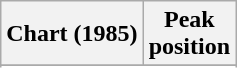<table class="wikitable sortable plainrowheaders" style="text-align:center">
<tr>
<th scope="col">Chart (1985)</th>
<th scope="col">Peak<br>position</th>
</tr>
<tr>
</tr>
<tr>
</tr>
</table>
